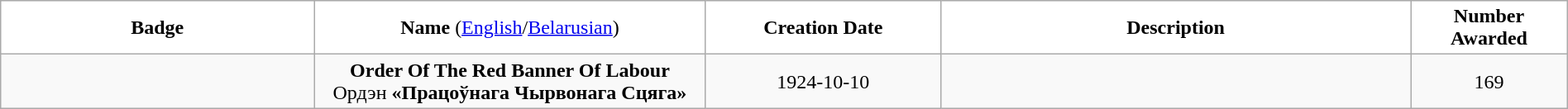<table class="wikitable" width="100%" style="text-align:center;">
<tr>
<td width="20%" bgcolor="#FFFFFF"><strong>Badge</strong></td>
<td width="25%" bgcolor="#FFFFFF"><strong>Name</strong> (<a href='#'>English</a>/<a href='#'>Belarusian</a>)</td>
<td width="15%" bgcolor="#FFFFFF"><strong>Creation Date</strong></td>
<td width="30%" bgcolor="#FFFFFF"><strong>Description</strong></td>
<td width="10%" bgcolor="#FFFFFF"><strong>Number Awarded</strong></td>
</tr>
<tr>
<td></td>
<td><strong>Order Of The Red Banner Of Labour</strong><br>Ордэн <strong>«Працоўнага Чырвонага Сцяга»</strong></td>
<td>1924-10-10</td>
<td></td>
<td>169</td>
</tr>
</table>
